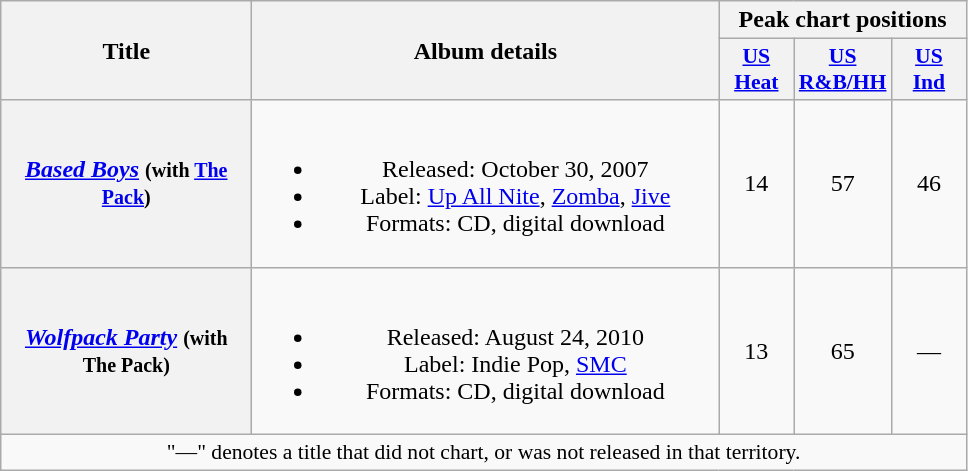<table class="wikitable plainrowheaders" style="text-align:center;">
<tr>
<th scope="col" rowspan="2" style="width:10em;">Title</th>
<th scope="col" rowspan="2" style="width:19em;">Album details</th>
<th scope="col" colspan="3">Peak chart positions</th>
</tr>
<tr>
<th scope="col" style="width:3em;font-size:90%;"><a href='#'>US Heat</a></th>
<th scope="col" style="width:3em;font-size:90%;"><a href='#'>US R&B/HH</a></th>
<th scope="col" style="width:3em;font-size:90%;"><a href='#'>US<br>Ind</a></th>
</tr>
<tr>
<th scope="row"><em><a href='#'>Based Boys</a></em> <small>(with <a href='#'>The Pack</a>)</small></th>
<td><br><ul><li>Released: October 30, 2007</li><li>Label: <a href='#'>Up All Nite</a>, <a href='#'>Zomba</a>, <a href='#'>Jive</a></li><li>Formats: CD, digital download</li></ul></td>
<td>14</td>
<td>57</td>
<td>46</td>
</tr>
<tr>
<th scope="row"><em><a href='#'>Wolfpack Party</a></em> <small>(with The Pack)</small></th>
<td><br><ul><li>Released: August 24, 2010</li><li>Label: Indie Pop, <a href='#'>SMC</a></li><li>Formats: CD, digital download</li></ul></td>
<td>13</td>
<td>65</td>
<td>—</td>
</tr>
<tr>
<td colspan="12" style="font-size:90%">"—" denotes a title that did not chart, or was not released in that territory.</td>
</tr>
</table>
